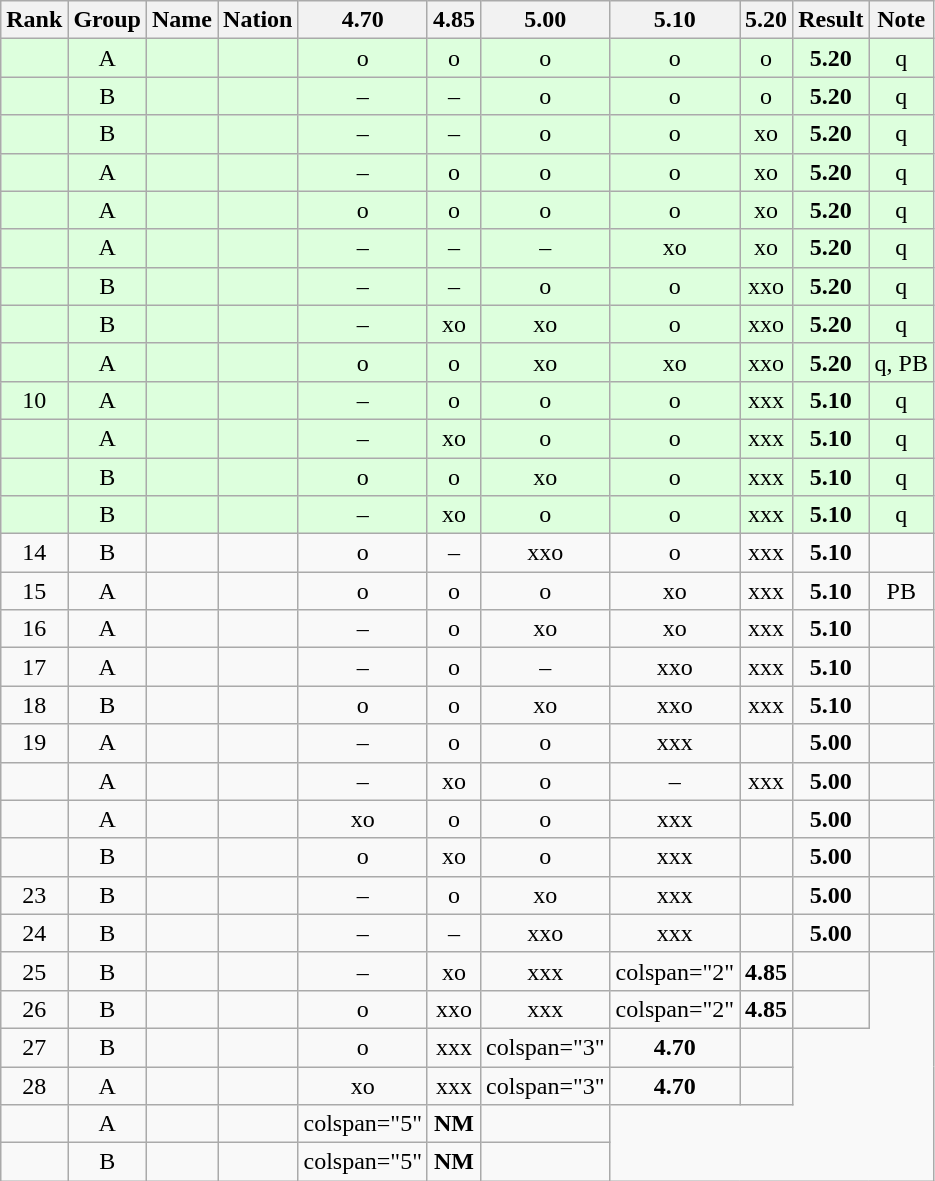<table class="wikitable sortable" style="text-align:center">
<tr>
<th>Rank</th>
<th>Group</th>
<th>Name</th>
<th>Nation</th>
<th>4.70</th>
<th>4.85</th>
<th>5.00</th>
<th>5.10</th>
<th>5.20</th>
<th>Result</th>
<th>Note</th>
</tr>
<tr bgcolor=ddffdd>
<td></td>
<td>A</td>
<td align=left></td>
<td align=left></td>
<td>o</td>
<td>o</td>
<td>o</td>
<td>o</td>
<td>o</td>
<td><strong>5.20</strong></td>
<td>q</td>
</tr>
<tr bgcolor=ddffdd>
<td></td>
<td>B</td>
<td align=left></td>
<td align=left></td>
<td>–</td>
<td>–</td>
<td>o</td>
<td>o</td>
<td>o</td>
<td><strong>5.20</strong></td>
<td>q</td>
</tr>
<tr bgcolor=ddffdd>
<td></td>
<td>B</td>
<td align=left></td>
<td align=left></td>
<td>–</td>
<td>–</td>
<td>o</td>
<td>o</td>
<td>xo</td>
<td><strong>5.20</strong></td>
<td>q</td>
</tr>
<tr bgcolor=ddffdd>
<td></td>
<td>A</td>
<td align=left></td>
<td align=left></td>
<td>–</td>
<td>o</td>
<td>o</td>
<td>o</td>
<td>xo</td>
<td><strong>5.20</strong></td>
<td>q</td>
</tr>
<tr bgcolor=ddffdd>
<td></td>
<td>A</td>
<td align=left></td>
<td align=left></td>
<td>o</td>
<td>o</td>
<td>o</td>
<td>o</td>
<td>xo</td>
<td><strong>5.20</strong></td>
<td>q</td>
</tr>
<tr bgcolor=ddffdd>
<td></td>
<td>A</td>
<td align=left></td>
<td align=left></td>
<td>–</td>
<td>–</td>
<td>–</td>
<td>xo</td>
<td>xo</td>
<td><strong>5.20</strong></td>
<td>q</td>
</tr>
<tr bgcolor=ddffdd>
<td></td>
<td>B</td>
<td align=left></td>
<td align=left></td>
<td>–</td>
<td>–</td>
<td>o</td>
<td>o</td>
<td>xxo</td>
<td><strong>5.20</strong></td>
<td>q</td>
</tr>
<tr bgcolor=ddffdd>
<td></td>
<td>B</td>
<td align=left></td>
<td align=left></td>
<td>–</td>
<td>xo</td>
<td>xo</td>
<td>o</td>
<td>xxo</td>
<td><strong>5.20</strong></td>
<td>q</td>
</tr>
<tr bgcolor=ddffdd>
<td></td>
<td>A</td>
<td align=left></td>
<td align=left></td>
<td>o</td>
<td>o</td>
<td>xo</td>
<td>xo</td>
<td>xxo</td>
<td><strong>5.20</strong></td>
<td>q, PB</td>
</tr>
<tr bgcolor=ddffdd>
<td>10</td>
<td>A</td>
<td align=left></td>
<td align=left></td>
<td>–</td>
<td>o</td>
<td>o</td>
<td>o</td>
<td>xxx</td>
<td><strong>5.10</strong></td>
<td>q</td>
</tr>
<tr bgcolor=ddffdd>
<td></td>
<td>A</td>
<td align=left></td>
<td align=left></td>
<td>–</td>
<td>xo</td>
<td>o</td>
<td>o</td>
<td>xxx</td>
<td><strong>5.10</strong></td>
<td>q</td>
</tr>
<tr bgcolor=ddffdd>
<td></td>
<td>B</td>
<td align=left></td>
<td align=left></td>
<td>o</td>
<td>o</td>
<td>xo</td>
<td>o</td>
<td>xxx</td>
<td><strong>5.10</strong></td>
<td>q</td>
</tr>
<tr bgcolor=ddffdd>
<td></td>
<td>B</td>
<td align=left></td>
<td align=left></td>
<td>–</td>
<td>xo</td>
<td>o</td>
<td>o</td>
<td>xxx</td>
<td><strong>5.10</strong></td>
<td>q</td>
</tr>
<tr>
<td>14</td>
<td>B</td>
<td align=left></td>
<td align=left></td>
<td>o</td>
<td>–</td>
<td>xxo</td>
<td>o</td>
<td>xxx</td>
<td><strong>5.10</strong></td>
<td></td>
</tr>
<tr>
<td>15</td>
<td>A</td>
<td align=left></td>
<td align=left></td>
<td>o</td>
<td>o</td>
<td>o</td>
<td>xo</td>
<td>xxx</td>
<td><strong>5.10</strong></td>
<td>PB</td>
</tr>
<tr>
<td>16</td>
<td>A</td>
<td align=left></td>
<td align=left></td>
<td>–</td>
<td>o</td>
<td>xo</td>
<td>xo</td>
<td>xxx</td>
<td><strong>5.10</strong></td>
<td></td>
</tr>
<tr>
<td>17</td>
<td>A</td>
<td align=left></td>
<td align=left></td>
<td>–</td>
<td>o</td>
<td>–</td>
<td>xxo</td>
<td>xxx</td>
<td><strong>5.10</strong></td>
<td></td>
</tr>
<tr>
<td>18</td>
<td>B</td>
<td align=left></td>
<td align=left></td>
<td>o</td>
<td>o</td>
<td>xo</td>
<td>xxo</td>
<td>xxx</td>
<td><strong>5.10</strong></td>
<td></td>
</tr>
<tr>
<td>19</td>
<td>A</td>
<td align=left></td>
<td align=left></td>
<td>–</td>
<td>o</td>
<td>o</td>
<td>xxx</td>
<td></td>
<td><strong>5.00</strong></td>
<td></td>
</tr>
<tr>
<td></td>
<td>A</td>
<td align=left></td>
<td align=left></td>
<td>–</td>
<td>xo</td>
<td>o</td>
<td>–</td>
<td>xxx</td>
<td><strong>5.00</strong></td>
<td></td>
</tr>
<tr>
<td></td>
<td>A</td>
<td align=left></td>
<td align=left></td>
<td>xo</td>
<td>o</td>
<td>o</td>
<td>xxx</td>
<td></td>
<td><strong>5.00</strong></td>
<td></td>
</tr>
<tr>
<td></td>
<td>B</td>
<td align=left></td>
<td align=left></td>
<td>o</td>
<td>xo</td>
<td>o</td>
<td>xxx</td>
<td></td>
<td><strong>5.00</strong></td>
<td></td>
</tr>
<tr>
<td>23</td>
<td>B</td>
<td align=left></td>
<td align=left></td>
<td>–</td>
<td>o</td>
<td>xo</td>
<td>xxx</td>
<td></td>
<td><strong>5.00</strong></td>
<td></td>
</tr>
<tr>
<td>24</td>
<td>B</td>
<td align=left></td>
<td align=left></td>
<td>–</td>
<td>–</td>
<td>xxo</td>
<td>xxx</td>
<td></td>
<td><strong>5.00</strong></td>
<td></td>
</tr>
<tr>
<td>25</td>
<td>B</td>
<td align=left></td>
<td align=left></td>
<td>–</td>
<td>xo</td>
<td>xxx</td>
<td>colspan="2" </td>
<td><strong>4.85</strong></td>
<td></td>
</tr>
<tr>
<td>26</td>
<td>B</td>
<td align=left></td>
<td align=left></td>
<td>o</td>
<td>xxo</td>
<td>xxx</td>
<td>colspan="2" </td>
<td><strong>4.85</strong></td>
<td></td>
</tr>
<tr>
<td>27</td>
<td>B</td>
<td align=left></td>
<td align=left></td>
<td>o</td>
<td>xxx</td>
<td>colspan="3" </td>
<td><strong>4.70</strong></td>
<td></td>
</tr>
<tr>
<td>28</td>
<td>A</td>
<td align=left></td>
<td align=left></td>
<td>xo</td>
<td>xxx</td>
<td>colspan="3" </td>
<td><strong>4.70</strong></td>
<td></td>
</tr>
<tr>
<td></td>
<td>A</td>
<td align=left></td>
<td align=left></td>
<td>colspan="5" </td>
<td><strong>NM</strong></td>
<td></td>
</tr>
<tr>
<td></td>
<td>B</td>
<td align=left></td>
<td align=left></td>
<td>colspan="5" </td>
<td><strong>NM</strong></td>
<td></td>
</tr>
</table>
